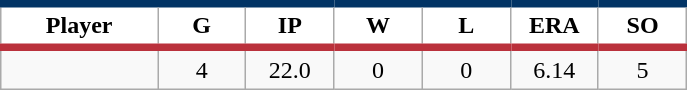<table class="wikitable sortable">
<tr>
<th style="background:#FFFFFF; border-top:#023465 5px solid; border-bottom:#ba313c 5px solid;" width="16%">Player</th>
<th style="background:#FFFFFF; border-top:#023465 5px solid; border-bottom:#ba313c 5px solid;" width="9%">G</th>
<th style="background:#FFFFFF; border-top:#023465 5px solid; border-bottom:#ba313c 5px solid;" width="9%">IP</th>
<th style="background:#FFFFFF; border-top:#023465 5px solid; border-bottom:#ba313c 5px solid;" width="9%">W</th>
<th style="background:#FFFFFF; border-top:#023465 5px solid; border-bottom:#ba313c 5px solid;" width="9%">L</th>
<th style="background:#FFFFFF; border-top:#023465 5px solid; border-bottom:#ba313c 5px solid;" width="9%">ERA</th>
<th style="background:#FFFFFF; border-top:#023465 5px solid; border-bottom:#ba313c 5px solid;" width="9%">SO</th>
</tr>
<tr align="center">
<td></td>
<td>4</td>
<td>22.0</td>
<td>0</td>
<td>0</td>
<td>6.14</td>
<td>5</td>
</tr>
</table>
